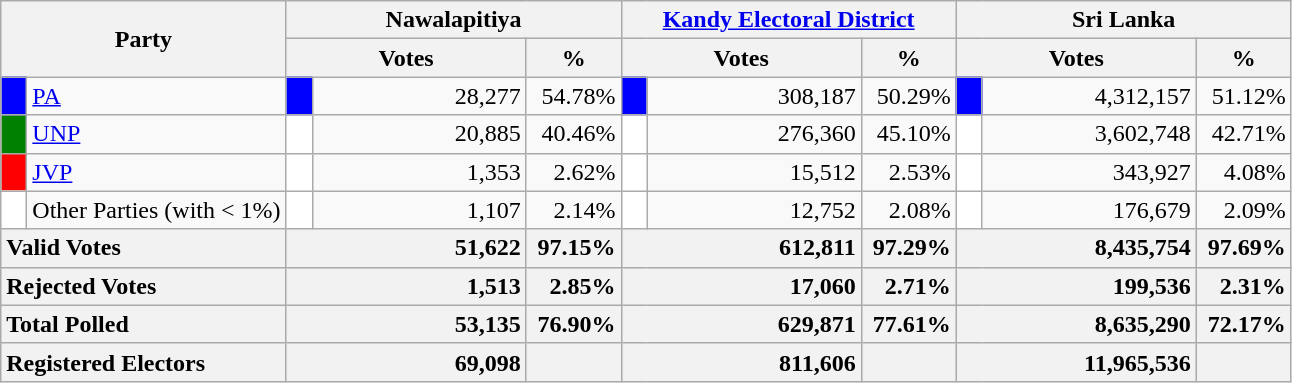<table class="wikitable">
<tr>
<th colspan="2" width="144px"rowspan="2">Party</th>
<th colspan="3" width="216px">Nawalapitiya</th>
<th colspan="3" width="216px"><a href='#'>Kandy Electoral District</a></th>
<th colspan="3" width="216px">Sri Lanka</th>
</tr>
<tr>
<th colspan="2" width="144px">Votes</th>
<th>%</th>
<th colspan="2" width="144px">Votes</th>
<th>%</th>
<th colspan="2" width="144px">Votes</th>
<th>%</th>
</tr>
<tr>
<td style="background-color:blue;" width="10px"></td>
<td style="text-align:left;"><a href='#'>PA</a></td>
<td style="background-color:blue;" width="10px"></td>
<td style="text-align:right;">28,277</td>
<td style="text-align:right;">54.78%</td>
<td style="background-color:blue;" width="10px"></td>
<td style="text-align:right;">308,187</td>
<td style="text-align:right;">50.29%</td>
<td style="background-color:blue;" width="10px"></td>
<td style="text-align:right;">4,312,157</td>
<td style="text-align:right;">51.12%</td>
</tr>
<tr>
<td style="background-color:green;" width="10px"></td>
<td style="text-align:left;"><a href='#'>UNP</a></td>
<td style="background-color:white;" width="10px"></td>
<td style="text-align:right;">20,885</td>
<td style="text-align:right;">40.46%</td>
<td style="background-color:white;" width="10px"></td>
<td style="text-align:right;">276,360</td>
<td style="text-align:right;">45.10%</td>
<td style="background-color:white;" width="10px"></td>
<td style="text-align:right;">3,602,748</td>
<td style="text-align:right;">42.71%</td>
</tr>
<tr>
<td style="background-color:red;" width="10px"></td>
<td style="text-align:left;"><a href='#'>JVP</a></td>
<td style="background-color:white;" width="10px"></td>
<td style="text-align:right;">1,353</td>
<td style="text-align:right;">2.62%</td>
<td style="background-color:white;" width="10px"></td>
<td style="text-align:right;">15,512</td>
<td style="text-align:right;">2.53%</td>
<td style="background-color:white;" width="10px"></td>
<td style="text-align:right;">343,927</td>
<td style="text-align:right;">4.08%</td>
</tr>
<tr>
<td style="background-color:white;" width="10px"></td>
<td style="text-align:left;">Other Parties (with < 1%)</td>
<td style="background-color:white;" width="10px"></td>
<td style="text-align:right;">1,107</td>
<td style="text-align:right;">2.14%</td>
<td style="background-color:white;" width="10px"></td>
<td style="text-align:right;">12,752</td>
<td style="text-align:right;">2.08%</td>
<td style="background-color:white;" width="10px"></td>
<td style="text-align:right;">176,679</td>
<td style="text-align:right;">2.09%</td>
</tr>
<tr>
<th colspan="2" width="144px"style="text-align:left;">Valid Votes</th>
<th style="text-align:right;"colspan="2" width="144px">51,622</th>
<th style="text-align:right;">97.15%</th>
<th style="text-align:right;"colspan="2" width="144px">612,811</th>
<th style="text-align:right;">97.29%</th>
<th style="text-align:right;"colspan="2" width="144px">8,435,754</th>
<th style="text-align:right;">97.69%</th>
</tr>
<tr>
<th colspan="2" width="144px"style="text-align:left;">Rejected Votes</th>
<th style="text-align:right;"colspan="2" width="144px">1,513</th>
<th style="text-align:right;">2.85%</th>
<th style="text-align:right;"colspan="2" width="144px">17,060</th>
<th style="text-align:right;">2.71%</th>
<th style="text-align:right;"colspan="2" width="144px">199,536</th>
<th style="text-align:right;">2.31%</th>
</tr>
<tr>
<th colspan="2" width="144px"style="text-align:left;">Total Polled</th>
<th style="text-align:right;"colspan="2" width="144px">53,135</th>
<th style="text-align:right;">76.90%</th>
<th style="text-align:right;"colspan="2" width="144px">629,871</th>
<th style="text-align:right;">77.61%</th>
<th style="text-align:right;"colspan="2" width="144px">8,635,290</th>
<th style="text-align:right;">72.17%</th>
</tr>
<tr>
<th colspan="2" width="144px"style="text-align:left;">Registered Electors</th>
<th style="text-align:right;"colspan="2" width="144px">69,098</th>
<th></th>
<th style="text-align:right;"colspan="2" width="144px">811,606</th>
<th></th>
<th style="text-align:right;"colspan="2" width="144px">11,965,536</th>
<th></th>
</tr>
</table>
